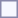<table style="border:1px solid #8888aa; background-color:#f7f8ff; padding:5px; font-size:95%; margin: 0px 12px 12px 0px;">
</table>
